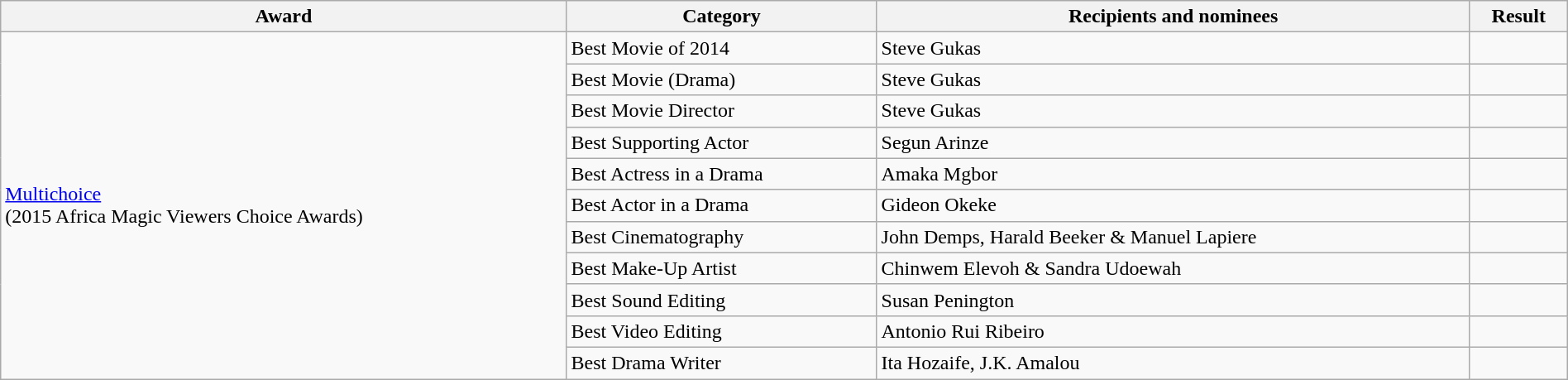<table class="wikitable sortable" style="width:100%">
<tr>
<th>Award</th>
<th>Category</th>
<th>Recipients and nominees</th>
<th>Result</th>
</tr>
<tr>
<td rowspan=11><a href='#'>Multichoice</a> <br> (2015 Africa Magic Viewers Choice Awards)</td>
<td>Best Movie of 2014</td>
<td>Steve Gukas</td>
<td></td>
</tr>
<tr>
<td>Best Movie (Drama)</td>
<td>Steve Gukas</td>
<td></td>
</tr>
<tr>
<td>Best Movie Director</td>
<td>Steve Gukas</td>
<td></td>
</tr>
<tr>
<td>Best Supporting Actor</td>
<td>Segun Arinze</td>
<td></td>
</tr>
<tr>
<td>Best Actress in a Drama</td>
<td>Amaka Mgbor</td>
<td></td>
</tr>
<tr>
<td>Best Actor in a Drama</td>
<td>Gideon Okeke</td>
<td></td>
</tr>
<tr>
<td>Best Cinematography</td>
<td>John Demps, Harald Beeker & Manuel Lapiere</td>
<td></td>
</tr>
<tr>
<td>Best Make-Up Artist</td>
<td>Chinwem Elevoh & Sandra Udoewah</td>
<td></td>
</tr>
<tr>
<td>Best Sound Editing</td>
<td>Susan Penington</td>
<td></td>
</tr>
<tr>
<td>Best Video Editing</td>
<td>Antonio Rui Ribeiro</td>
<td></td>
</tr>
<tr>
<td>Best Drama Writer</td>
<td>Ita Hozaife, J.K. Amalou</td>
<td></td>
</tr>
</table>
